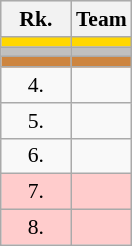<table class="wikitable" style="border:1px solid #AAAAAA;font-size:90%">
<tr bgcolor="#E4E4E4">
<th style="border-bottom:1px solid #AAAAAA" width=40>Rk.</th>
<th style="border-bottom:1px solid #AAAAAA">Team</th>
</tr>
<tr style="background:#ffd700;">
<td align=center></td>
<td></td>
</tr>
<tr style="background:#c0c0c0;">
<td align=center></td>
<td></td>
</tr>
<tr style="background:#CD853F;">
<td align=center></td>
<td></td>
</tr>
<tr>
<td align=center>4.</td>
<td></td>
</tr>
<tr>
<td align=center>5.</td>
<td></td>
</tr>
<tr>
<td align=center>6.</td>
<td></td>
</tr>
<tr style="background:#ffcccc;">
<td align=center>7.</td>
<td></td>
</tr>
<tr style="background:#ffcccc;">
<td align=center>8.</td>
<td></td>
</tr>
</table>
